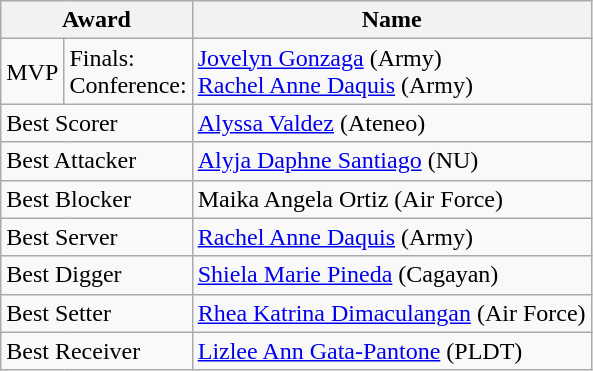<table class="wikitable">
<tr>
<th colspan="2">Award </th>
<th>Name</th>
</tr>
<tr>
<td>MVP</td>
<td>Finals:<br>Conference:</td>
<td><a href='#'>Jovelyn Gonzaga</a> (Army)<br><a href='#'>Rachel Anne Daquis</a> (Army)</td>
</tr>
<tr>
<td colspan="2">Best Scorer</td>
<td><a href='#'>Alyssa Valdez</a> (Ateneo)</td>
</tr>
<tr>
<td colspan="2">Best Attacker</td>
<td><a href='#'>Alyja Daphne Santiago</a> (NU)</td>
</tr>
<tr>
<td colspan="2">Best Blocker</td>
<td>Maika Angela Ortiz (Air Force)</td>
</tr>
<tr>
<td colspan="2">Best Server</td>
<td><a href='#'>Rachel Anne Daquis</a> (Army)</td>
</tr>
<tr>
<td colspan="2">Best Digger</td>
<td><a href='#'>Shiela Marie Pineda</a> (Cagayan)</td>
</tr>
<tr>
<td colspan="2">Best Setter</td>
<td><a href='#'>Rhea Katrina Dimaculangan</a> (Air Force)</td>
</tr>
<tr>
<td colspan="2">Best Receiver</td>
<td><a href='#'>Lizlee Ann Gata-Pantone</a> (PLDT)</td>
</tr>
</table>
